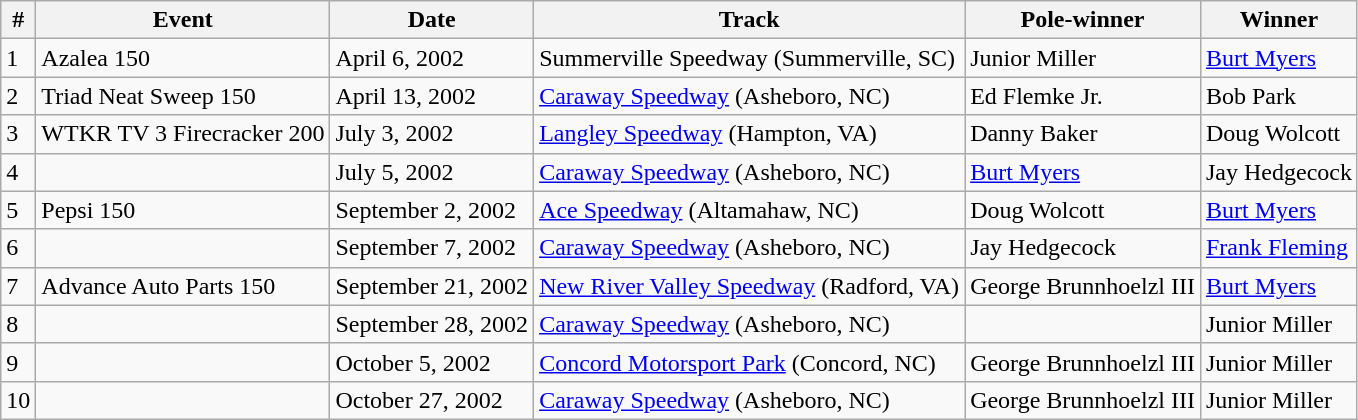<table class="wikitable">
<tr>
<th>#</th>
<th>Event</th>
<th>Date</th>
<th>Track</th>
<th>Pole-winner</th>
<th>Winner</th>
</tr>
<tr>
<td>1</td>
<td>Azalea 150</td>
<td>April 6, 2002</td>
<td>Summerville Speedway (Summerville, SC)</td>
<td>Junior Miller</td>
<td><a href='#'>Burt Myers</a></td>
</tr>
<tr>
<td>2</td>
<td>Triad Neat Sweep 150</td>
<td>April 13, 2002</td>
<td><a href='#'>Caraway Speedway</a> (Asheboro, NC)</td>
<td>Ed Flemke Jr.</td>
<td>Bob Park</td>
</tr>
<tr>
<td>3</td>
<td>WTKR TV 3 Firecracker 200</td>
<td>July 3, 2002</td>
<td><a href='#'>Langley Speedway</a> (Hampton, VA)</td>
<td>Danny Baker</td>
<td>Doug Wolcott</td>
</tr>
<tr>
<td>4</td>
<td></td>
<td>July 5, 2002</td>
<td><a href='#'>Caraway Speedway</a> (Asheboro, NC)</td>
<td><a href='#'>Burt Myers</a></td>
<td>Jay Hedgecock</td>
</tr>
<tr>
<td>5</td>
<td>Pepsi 150</td>
<td>September 2, 2002</td>
<td><a href='#'>Ace Speedway</a> (Altamahaw, NC)</td>
<td>Doug Wolcott</td>
<td><a href='#'>Burt Myers</a></td>
</tr>
<tr>
<td>6</td>
<td></td>
<td>September 7, 2002</td>
<td><a href='#'>Caraway Speedway</a> (Asheboro, NC)</td>
<td>Jay Hedgecock</td>
<td><a href='#'>Frank Fleming</a></td>
</tr>
<tr>
<td>7</td>
<td>Advance Auto Parts 150</td>
<td>September 21, 2002</td>
<td><a href='#'>New River Valley Speedway</a> (Radford, VA)</td>
<td>George Brunnhoelzl III</td>
<td><a href='#'>Burt Myers</a></td>
</tr>
<tr>
<td>8</td>
<td></td>
<td>September 28, 2002</td>
<td><a href='#'>Caraway Speedway</a> (Asheboro, NC)</td>
<td></td>
<td>Junior Miller</td>
</tr>
<tr>
<td>9</td>
<td></td>
<td>October 5, 2002</td>
<td><a href='#'>Concord Motorsport Park</a> (Concord, NC)</td>
<td>George Brunnhoelzl III</td>
<td>Junior Miller</td>
</tr>
<tr>
<td>10</td>
<td></td>
<td>October 27, 2002</td>
<td><a href='#'>Caraway Speedway</a> (Asheboro, NC)</td>
<td>George Brunnhoelzl III</td>
<td>Junior Miller</td>
</tr>
</table>
